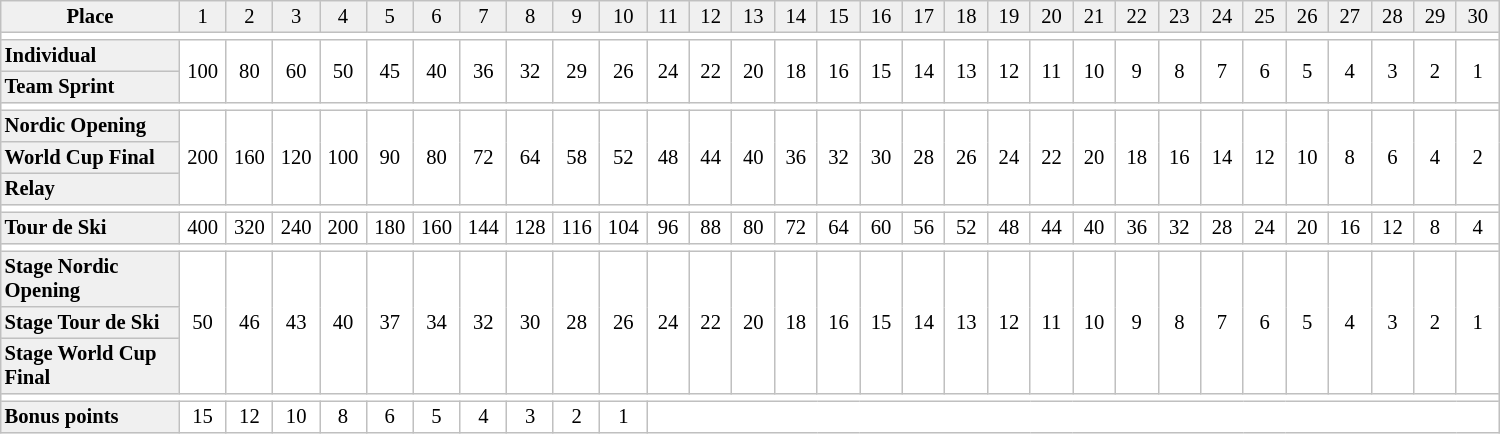<table border="1" cellpadding="2" cellspacing="0" style="border:1px solid #C0C0C0; border-collapse:collapse; font-size:86%; margin-top:1em; text-align:center" width="1000">
<tr bgcolor="#F0F0F0">
<td width=150><strong>Place</strong></td>
<td width=30>1</td>
<td width=30>2</td>
<td width=30>3</td>
<td width=30>4</td>
<td width=30>5</td>
<td width=30>6</td>
<td width=30>7</td>
<td width=30>8</td>
<td width=30>9</td>
<td width=30>10</td>
<td width=30>11</td>
<td width=30>12</td>
<td width=30>13</td>
<td width=30>14</td>
<td width=30>15</td>
<td width=30>16</td>
<td width=30>17</td>
<td width=30>18</td>
<td width=30>19</td>
<td width=30>20</td>
<td width=30>21</td>
<td width=30>22</td>
<td width=30>23</td>
<td width=30>24</td>
<td width=30>25</td>
<td width=30>26</td>
<td width=30>27</td>
<td width=30>28</td>
<td width=30>29</td>
<td width=30>30</td>
</tr>
<tr>
<td colspan=31></td>
</tr>
<tr>
<td bgcolor="#F0F0F0" align=left><strong>Individual</strong></td>
<td rowspan=2>100</td>
<td rowspan=2>80</td>
<td rowspan=2>60</td>
<td rowspan=2>50</td>
<td rowspan=2>45</td>
<td rowspan=2>40</td>
<td rowspan=2>36</td>
<td rowspan=2>32</td>
<td rowspan=2>29</td>
<td rowspan=2>26</td>
<td rowspan=2>24</td>
<td rowspan=2>22</td>
<td rowspan=2>20</td>
<td rowspan=2>18</td>
<td rowspan=2>16</td>
<td rowspan=2>15</td>
<td rowspan=2>14</td>
<td rowspan=2>13</td>
<td rowspan=2>12</td>
<td rowspan=2>11</td>
<td rowspan=2>10</td>
<td rowspan=2>9</td>
<td rowspan=2>8</td>
<td rowspan=2>7</td>
<td rowspan=2>6</td>
<td rowspan=2>5</td>
<td rowspan=2>4</td>
<td rowspan=2>3</td>
<td rowspan=2>2</td>
<td rowspan=2>1</td>
</tr>
<tr>
<td bgcolor="#F0F0F0" align=left><strong>Team Sprint</strong></td>
</tr>
<tr>
<td colspan=31></td>
</tr>
<tr>
<td bgcolor="#F0F0F0" align=left><strong>Nordic Opening</strong></td>
<td rowspan=3>200</td>
<td rowspan=3>160</td>
<td rowspan=3>120</td>
<td rowspan=3>100</td>
<td rowspan=3>90</td>
<td rowspan=3>80</td>
<td rowspan=3>72</td>
<td rowspan=3>64</td>
<td rowspan=3>58</td>
<td rowspan=3>52</td>
<td rowspan=3>48</td>
<td rowspan=3>44</td>
<td rowspan=3>40</td>
<td rowspan=3>36</td>
<td rowspan=3>32</td>
<td rowspan=3>30</td>
<td rowspan=3>28</td>
<td rowspan=3>26</td>
<td rowspan=3>24</td>
<td rowspan=3>22</td>
<td rowspan=3>20</td>
<td rowspan=3>18</td>
<td rowspan=3>16</td>
<td rowspan=3>14</td>
<td rowspan=3>12</td>
<td rowspan=3>10</td>
<td rowspan=3>8</td>
<td rowspan=3>6</td>
<td rowspan=3>4</td>
<td rowspan=3>2</td>
</tr>
<tr>
<td bgcolor="#F0F0F0" align=left><strong>World Cup Final</strong></td>
</tr>
<tr>
<td bgcolor="#F0F0F0" align=left><strong>Relay</strong></td>
</tr>
<tr>
<td colspan=31></td>
</tr>
<tr>
<td bgcolor="#F0F0F0" align=left><strong>Tour de Ski</strong></td>
<td>400</td>
<td>320</td>
<td>240</td>
<td>200</td>
<td>180</td>
<td>160</td>
<td>144</td>
<td>128</td>
<td>116</td>
<td>104</td>
<td>96</td>
<td>88</td>
<td>80</td>
<td>72</td>
<td>64</td>
<td>60</td>
<td>56</td>
<td>52</td>
<td>48</td>
<td>44</td>
<td>40</td>
<td>36</td>
<td>32</td>
<td>28</td>
<td>24</td>
<td>20</td>
<td>16</td>
<td>12</td>
<td>8</td>
<td>4</td>
</tr>
<tr>
<td colspan=31></td>
</tr>
<tr>
<td bgcolor="#F0F0F0" align=left><strong>Stage Nordic Opening</strong></td>
<td rowspan=3>50</td>
<td rowspan=3>46</td>
<td rowspan=3>43</td>
<td rowspan=3>40</td>
<td rowspan=3>37</td>
<td rowspan=3>34</td>
<td rowspan=3>32</td>
<td rowspan=3>30</td>
<td rowspan=3>28</td>
<td rowspan=3>26</td>
<td rowspan=3>24</td>
<td rowspan=3>22</td>
<td rowspan=3>20</td>
<td rowspan=3>18</td>
<td rowspan=3>16</td>
<td rowspan=3>15</td>
<td rowspan=3>14</td>
<td rowspan=3>13</td>
<td rowspan=3>12</td>
<td rowspan=3>11</td>
<td rowspan=3>10</td>
<td rowspan=3>9</td>
<td rowspan=3>8</td>
<td rowspan=3>7</td>
<td rowspan=3>6</td>
<td rowspan=3>5</td>
<td rowspan=3>4</td>
<td rowspan=3>3</td>
<td rowspan=3>2</td>
<td rowspan=3>1</td>
</tr>
<tr>
<td bgcolor="#F0F0F0" align=left><strong>Stage Tour de Ski</strong></td>
</tr>
<tr>
<td bgcolor="#F0F0F0" align=left><strong>Stage World Cup Final</strong></td>
</tr>
<tr>
<td colspan=31></td>
</tr>
<tr>
<td bgcolor="#F0F0F0" align=left><strong>Bonus points</strong></td>
<td>15</td>
<td>12</td>
<td>10</td>
<td>8</td>
<td>6</td>
<td>5</td>
<td>4</td>
<td>3</td>
<td>2</td>
<td>1</td>
<td colspan=20></td>
</tr>
</table>
